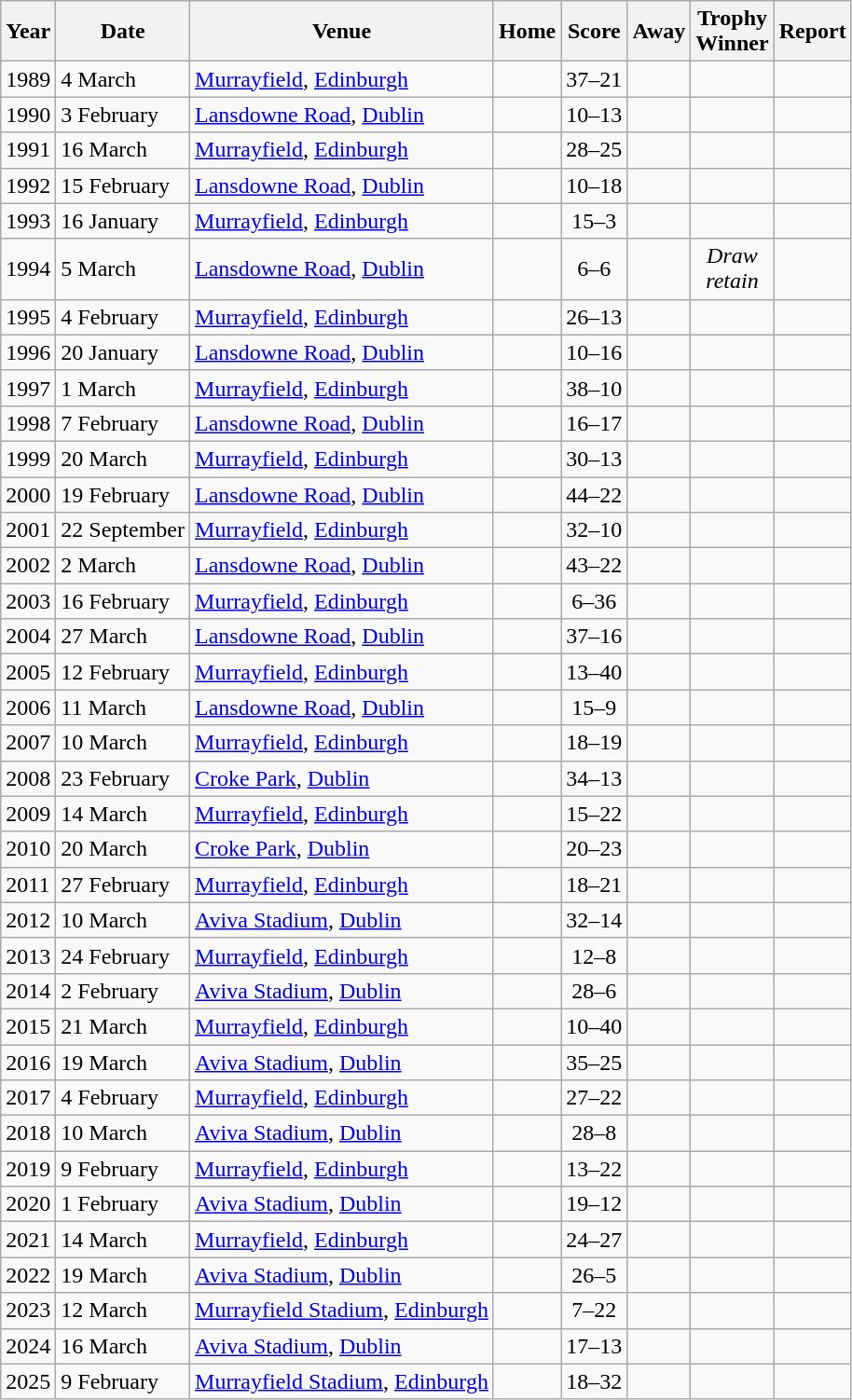<table class="wikitable">
<tr>
<th>Year</th>
<th>Date</th>
<th>Venue</th>
<th>Home</th>
<th>Score</th>
<th>Away</th>
<th>Trophy<br>Winner</th>
<th>Report</th>
</tr>
<tr>
<td>1989</td>
<td>4 March</td>
<td><a href='#'>Murrayfield</a>, <a href='#'>Edinburgh</a></td>
<td align=right></td>
<td align=center>37–21</td>
<td></td>
<td></td>
<td></td>
</tr>
<tr>
<td>1990</td>
<td>3 February</td>
<td><a href='#'>Lansdowne Road</a>, <a href='#'>Dublin</a></td>
<td align=right></td>
<td align=center>10–13</td>
<td></td>
<td></td>
<td></td>
</tr>
<tr>
<td>1991</td>
<td>16 March</td>
<td><a href='#'>Murrayfield</a>, <a href='#'>Edinburgh</a></td>
<td align=right></td>
<td align=center>28–25</td>
<td></td>
<td></td>
<td></td>
</tr>
<tr>
<td>1992</td>
<td>15 February</td>
<td><a href='#'>Lansdowne Road</a>, <a href='#'>Dublin</a></td>
<td align=right></td>
<td align=center>10–18</td>
<td></td>
<td></td>
<td></td>
</tr>
<tr>
<td>1993</td>
<td>16 January</td>
<td><a href='#'>Murrayfield</a>, <a href='#'>Edinburgh</a></td>
<td align=right></td>
<td align=center>15–3</td>
<td></td>
<td></td>
<td></td>
</tr>
<tr>
<td>1994</td>
<td>5 March</td>
<td><a href='#'>Lansdowne Road</a>, <a href='#'>Dublin</a></td>
<td align=right></td>
<td align=center>6–6</td>
<td></td>
<td align=center><em>Draw<br> retain</em></td>
<td></td>
</tr>
<tr>
<td>1995</td>
<td>4 February</td>
<td><a href='#'>Murrayfield</a>, <a href='#'>Edinburgh</a></td>
<td align=right></td>
<td align=center>26–13</td>
<td></td>
<td></td>
<td></td>
</tr>
<tr>
<td>1996</td>
<td>20 January</td>
<td><a href='#'>Lansdowne Road</a>, <a href='#'>Dublin</a></td>
<td align=right></td>
<td align=center>10–16</td>
<td></td>
<td></td>
<td></td>
</tr>
<tr>
<td>1997</td>
<td>1 March</td>
<td><a href='#'>Murrayfield</a>, <a href='#'>Edinburgh</a></td>
<td align=right></td>
<td align=center>38–10</td>
<td></td>
<td></td>
<td></td>
</tr>
<tr>
<td>1998</td>
<td>7 February</td>
<td><a href='#'>Lansdowne Road</a>, <a href='#'>Dublin</a></td>
<td align=right></td>
<td align=center>16–17</td>
<td></td>
<td></td>
<td></td>
</tr>
<tr>
<td>1999</td>
<td>20 March</td>
<td><a href='#'>Murrayfield</a>, <a href='#'>Edinburgh</a></td>
<td align=right></td>
<td align=center>30–13</td>
<td></td>
<td></td>
<td></td>
</tr>
<tr>
<td>2000</td>
<td>19 February</td>
<td><a href='#'>Lansdowne Road</a>, <a href='#'>Dublin</a></td>
<td align=right></td>
<td align=center>44–22</td>
<td></td>
<td></td>
<td></td>
</tr>
<tr>
<td>2001</td>
<td>22 September</td>
<td><a href='#'>Murrayfield</a>, <a href='#'>Edinburgh</a></td>
<td align=right></td>
<td align=center>32–10</td>
<td></td>
<td></td>
<td></td>
</tr>
<tr>
<td>2002</td>
<td>2 March</td>
<td><a href='#'>Lansdowne Road</a>, <a href='#'>Dublin</a></td>
<td align=right></td>
<td align=center>43–22</td>
<td></td>
<td></td>
<td></td>
</tr>
<tr>
<td>2003</td>
<td>16 February</td>
<td><a href='#'>Murrayfield</a>, <a href='#'>Edinburgh</a></td>
<td align=right></td>
<td align=center>6–36</td>
<td></td>
<td></td>
<td></td>
</tr>
<tr>
<td>2004</td>
<td>27 March</td>
<td><a href='#'>Lansdowne Road</a>, <a href='#'>Dublin</a></td>
<td align=right></td>
<td align=center>37–16</td>
<td></td>
<td></td>
<td></td>
</tr>
<tr>
<td>2005</td>
<td>12 February</td>
<td><a href='#'>Murrayfield</a>, <a href='#'>Edinburgh</a></td>
<td align=right></td>
<td align=center>13–40</td>
<td></td>
<td></td>
<td></td>
</tr>
<tr>
<td>2006</td>
<td>11 March</td>
<td><a href='#'>Lansdowne Road</a>, <a href='#'>Dublin</a></td>
<td align=right></td>
<td align=center>15–9</td>
<td></td>
<td></td>
<td></td>
</tr>
<tr>
<td>2007</td>
<td>10 March</td>
<td><a href='#'>Murrayfield</a>, <a href='#'>Edinburgh</a></td>
<td align=right></td>
<td align=center>18–19</td>
<td></td>
<td></td>
<td></td>
</tr>
<tr>
<td>2008</td>
<td>23 February</td>
<td><a href='#'>Croke Park</a>, <a href='#'>Dublin</a></td>
<td align=right></td>
<td align=center>34–13</td>
<td></td>
<td></td>
<td></td>
</tr>
<tr>
<td>2009</td>
<td>14 March</td>
<td><a href='#'>Murrayfield</a>, <a href='#'>Edinburgh</a></td>
<td align=right></td>
<td align=center>15–22</td>
<td></td>
<td></td>
<td></td>
</tr>
<tr>
<td>2010</td>
<td>20 March</td>
<td><a href='#'>Croke Park</a>, <a href='#'>Dublin</a></td>
<td align=right></td>
<td align=center>20–23</td>
<td></td>
<td></td>
<td></td>
</tr>
<tr>
<td>2011</td>
<td>27 February</td>
<td><a href='#'>Murrayfield</a>, <a href='#'>Edinburgh</a></td>
<td align=right></td>
<td align=center>18–21</td>
<td></td>
<td></td>
<td></td>
</tr>
<tr>
<td>2012</td>
<td>10 March</td>
<td><a href='#'>Aviva Stadium</a>, <a href='#'>Dublin</a></td>
<td align=right></td>
<td align=center>32–14</td>
<td></td>
<td></td>
<td></td>
</tr>
<tr>
<td>2013</td>
<td>24 February</td>
<td><a href='#'>Murrayfield</a>, <a href='#'>Edinburgh</a></td>
<td align=right></td>
<td align=center>12–8</td>
<td></td>
<td></td>
<td></td>
</tr>
<tr>
<td>2014</td>
<td>2 February</td>
<td><a href='#'>Aviva Stadium</a>, <a href='#'>Dublin</a></td>
<td align=right></td>
<td align=center>28–6</td>
<td></td>
<td></td>
<td></td>
</tr>
<tr>
<td>2015</td>
<td>21 March</td>
<td><a href='#'>Murrayfield</a>, <a href='#'>Edinburgh</a></td>
<td align=right></td>
<td align=center>10–40</td>
<td></td>
<td></td>
<td></td>
</tr>
<tr>
<td>2016</td>
<td>19 March</td>
<td><a href='#'>Aviva Stadium</a>, <a href='#'>Dublin</a></td>
<td align=right></td>
<td align=center>35–25</td>
<td></td>
<td></td>
<td></td>
</tr>
<tr>
<td>2017</td>
<td>4 February</td>
<td><a href='#'>Murrayfield</a>, <a href='#'>Edinburgh</a></td>
<td align=right></td>
<td align=center>27–22</td>
<td></td>
<td></td>
<td></td>
</tr>
<tr>
<td>2018</td>
<td>10 March</td>
<td><a href='#'>Aviva Stadium</a>, <a href='#'>Dublin</a></td>
<td align=right></td>
<td align=center>28–8</td>
<td></td>
<td></td>
<td></td>
</tr>
<tr>
<td>2019</td>
<td>9 February</td>
<td><a href='#'>Murrayfield</a>, <a href='#'>Edinburgh</a></td>
<td align=right></td>
<td align=center>13–22</td>
<td></td>
<td></td>
<td></td>
</tr>
<tr>
<td>2020</td>
<td>1 February</td>
<td><a href='#'>Aviva Stadium</a>, <a href='#'>Dublin</a></td>
<td align=right></td>
<td align=center>19–12</td>
<td></td>
<td></td>
<td></td>
</tr>
<tr>
<td>2021</td>
<td>14 March</td>
<td><a href='#'>Murrayfield</a>, <a href='#'>Edinburgh</a></td>
<td align=right></td>
<td align=center>24–27</td>
<td></td>
<td></td>
<td></td>
</tr>
<tr>
<td>2022</td>
<td>19 March</td>
<td><a href='#'>Aviva Stadium</a>, <a href='#'>Dublin</a></td>
<td align=right></td>
<td align=center>26–5</td>
<td></td>
<td></td>
<td></td>
</tr>
<tr>
<td>2023</td>
<td>12 March</td>
<td><a href='#'>Murrayfield Stadium</a>, <a href='#'>Edinburgh</a></td>
<td align=right></td>
<td align=center>7–22</td>
<td></td>
<td></td>
<td></td>
</tr>
<tr>
<td>2024</td>
<td>16 March</td>
<td><a href='#'>Aviva Stadium</a>, <a href='#'>Dublin</a></td>
<td align=right></td>
<td align=center>17–13</td>
<td></td>
<td></td>
<td></td>
</tr>
<tr>
<td>2025</td>
<td>9 February</td>
<td><a href='#'>Murrayfield Stadium</a>, <a href='#'>Edinburgh</a></td>
<td align=right></td>
<td align=center>18–32</td>
<td></td>
<td></td>
<td></td>
</tr>
</table>
